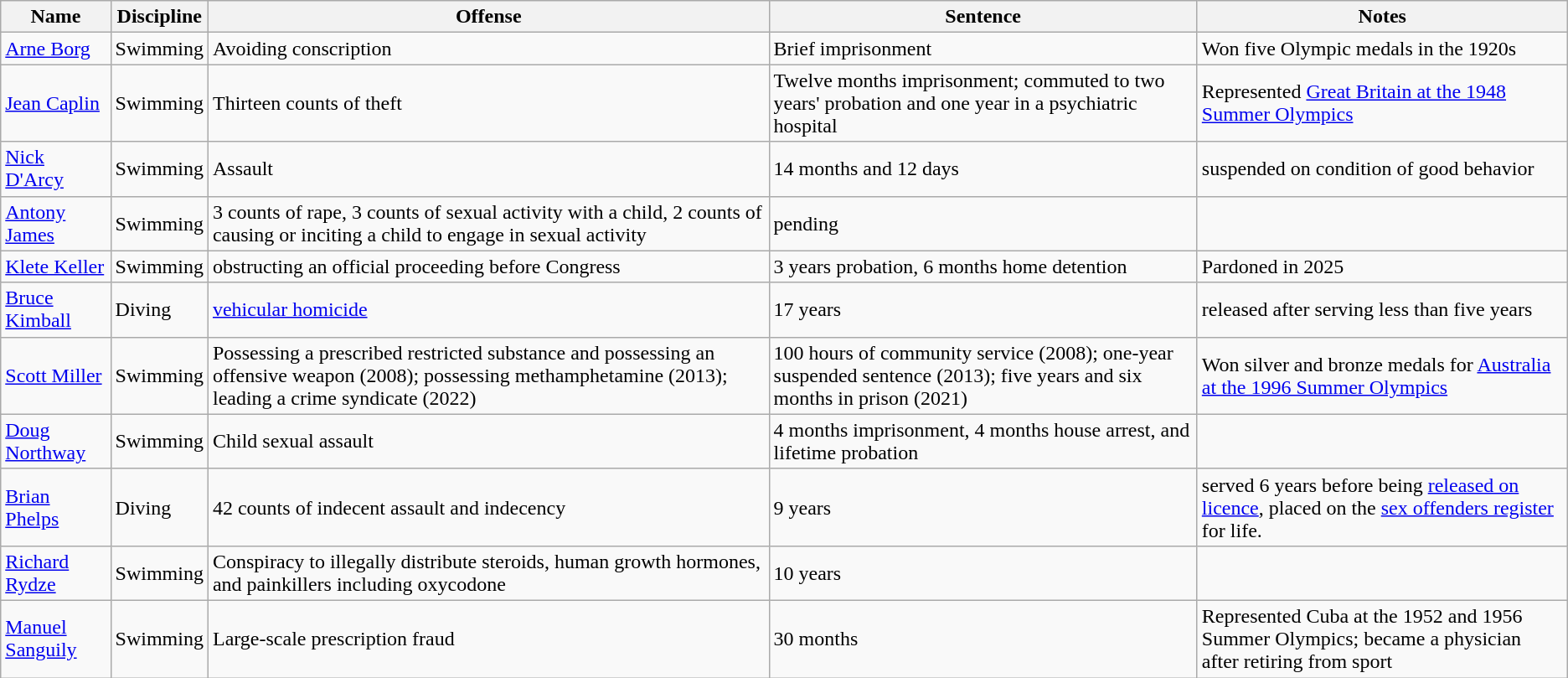<table class="wikitable">
<tr>
<th>Name</th>
<th>Discipline</th>
<th>Offense</th>
<th>Sentence</th>
<th>Notes</th>
</tr>
<tr>
<td><a href='#'>Arne Borg</a></td>
<td>Swimming</td>
<td>Avoiding conscription</td>
<td>Brief imprisonment</td>
<td>Won five Olympic medals in the 1920s</td>
</tr>
<tr>
<td><a href='#'>Jean Caplin</a></td>
<td>Swimming</td>
<td>Thirteen counts of theft</td>
<td>Twelve months imprisonment; commuted to two years' probation and one year in a psychiatric hospital</td>
<td>Represented <a href='#'>Great Britain at the 1948 Summer Olympics</a></td>
</tr>
<tr>
<td><a href='#'>Nick D'Arcy</a></td>
<td>Swimming</td>
<td>Assault</td>
<td>14 months and 12 days</td>
<td>suspended on condition of good behavior</td>
</tr>
<tr>
<td><a href='#'>Antony James</a></td>
<td>Swimming</td>
<td>3 counts of rape, 3 counts of sexual activity with a child, 2 counts of causing or inciting a child to engage in sexual activity</td>
<td>pending</td>
<td></td>
</tr>
<tr>
<td><a href='#'>Klete Keller</a></td>
<td>Swimming</td>
<td>obstructing an official proceeding before Congress</td>
<td>3 years probation, 6 months home detention</td>
<td>Pardoned in 2025</td>
</tr>
<tr>
<td><a href='#'>Bruce Kimball</a></td>
<td>Diving</td>
<td><a href='#'>vehicular homicide</a></td>
<td>17 years</td>
<td>released after serving less than five years</td>
</tr>
<tr>
<td><a href='#'>Scott Miller</a></td>
<td>Swimming</td>
<td>Possessing a prescribed restricted substance and possessing an offensive weapon (2008); possessing methamphetamine (2013); leading a crime syndicate (2022)</td>
<td>100 hours of community service (2008); one-year suspended sentence (2013); five years and six months in prison (2021)</td>
<td>Won silver and bronze medals for <a href='#'>Australia at the 1996 Summer Olympics</a></td>
</tr>
<tr>
<td><a href='#'>Doug Northway</a></td>
<td>Swimming</td>
<td>Child sexual assault</td>
<td>4 months imprisonment, 4 months house arrest, and lifetime probation</td>
<td></td>
</tr>
<tr>
<td><a href='#'>Brian Phelps</a></td>
<td>Diving</td>
<td>42 counts of indecent assault and indecency</td>
<td>9 years</td>
<td>served 6 years before being <a href='#'>released on licence</a>, placed on the <a href='#'>sex offenders register</a> for life.</td>
</tr>
<tr>
<td><a href='#'>Richard Rydze</a></td>
<td>Swimming</td>
<td>Conspiracy to illegally distribute steroids, human growth hormones, and painkillers including oxycodone</td>
<td>10 years</td>
<td></td>
</tr>
<tr>
<td><a href='#'>Manuel Sanguily</a></td>
<td>Swimming</td>
<td>Large-scale prescription fraud</td>
<td>30 months</td>
<td>Represented Cuba at the 1952 and 1956 Summer Olympics; became a physician after retiring from sport</td>
</tr>
</table>
